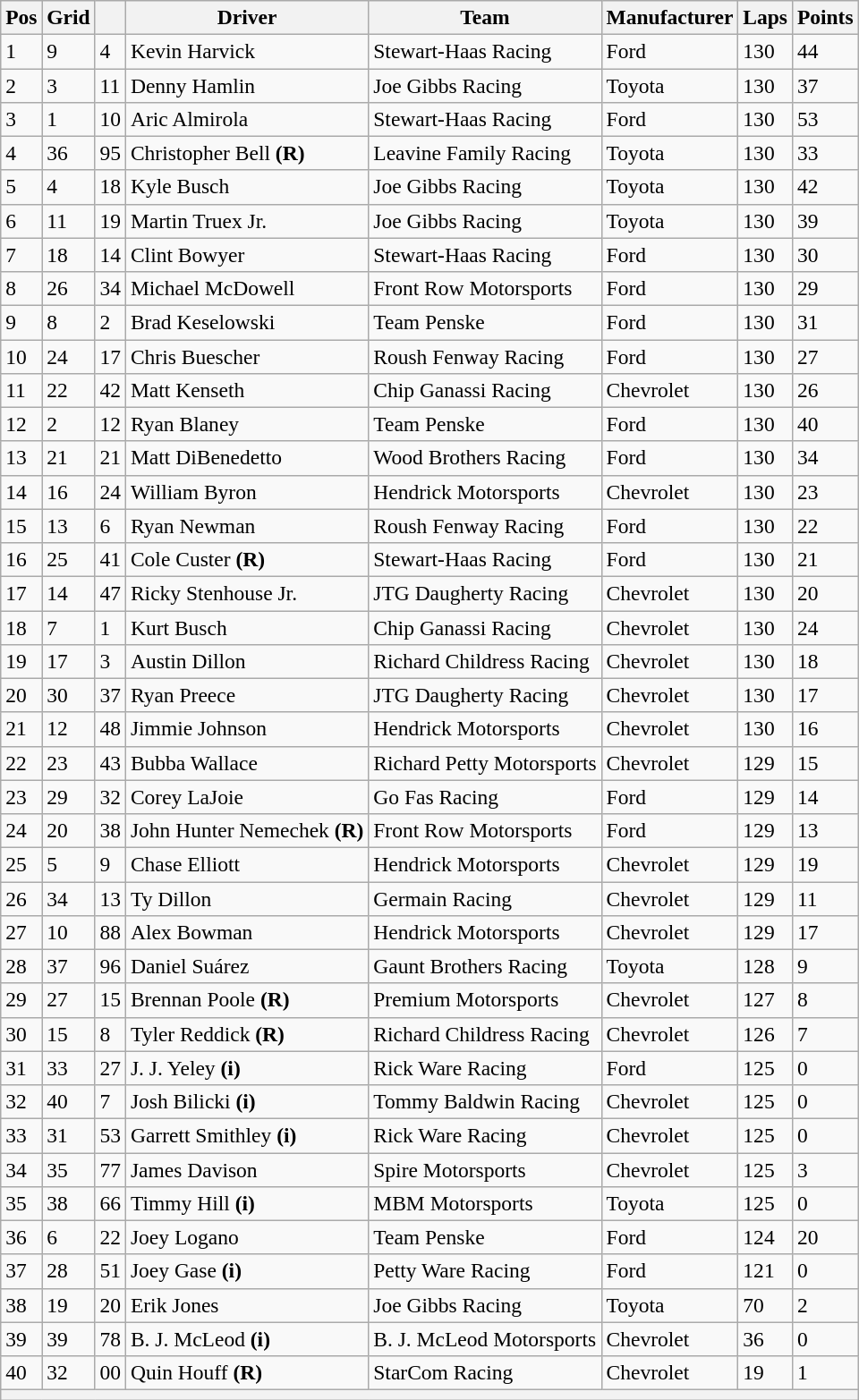<table class="wikitable" style="font-size:98%">
<tr>
<th>Pos</th>
<th>Grid</th>
<th></th>
<th>Driver</th>
<th>Team</th>
<th>Manufacturer</th>
<th>Laps</th>
<th>Points</th>
</tr>
<tr>
<td>1</td>
<td>9</td>
<td>4</td>
<td>Kevin Harvick</td>
<td>Stewart-Haas Racing</td>
<td>Ford</td>
<td>130</td>
<td>44</td>
</tr>
<tr>
<td>2</td>
<td>3</td>
<td>11</td>
<td>Denny Hamlin</td>
<td>Joe Gibbs Racing</td>
<td>Toyota</td>
<td>130</td>
<td>37</td>
</tr>
<tr>
<td>3</td>
<td>1</td>
<td>10</td>
<td>Aric Almirola</td>
<td>Stewart-Haas Racing</td>
<td>Ford</td>
<td>130</td>
<td>53</td>
</tr>
<tr>
<td>4</td>
<td>36</td>
<td>95</td>
<td>Christopher Bell <strong>(R)</strong></td>
<td>Leavine Family Racing</td>
<td>Toyota</td>
<td>130</td>
<td>33</td>
</tr>
<tr>
<td>5</td>
<td>4</td>
<td>18</td>
<td>Kyle Busch</td>
<td>Joe Gibbs Racing</td>
<td>Toyota</td>
<td>130</td>
<td>42</td>
</tr>
<tr>
<td>6</td>
<td>11</td>
<td>19</td>
<td>Martin Truex Jr.</td>
<td>Joe Gibbs Racing</td>
<td>Toyota</td>
<td>130</td>
<td>39</td>
</tr>
<tr>
<td>7</td>
<td>18</td>
<td>14</td>
<td>Clint Bowyer</td>
<td>Stewart-Haas Racing</td>
<td>Ford</td>
<td>130</td>
<td>30</td>
</tr>
<tr>
<td>8</td>
<td>26</td>
<td>34</td>
<td>Michael McDowell</td>
<td>Front Row Motorsports</td>
<td>Ford</td>
<td>130</td>
<td>29</td>
</tr>
<tr>
<td>9</td>
<td>8</td>
<td>2</td>
<td>Brad Keselowski</td>
<td>Team Penske</td>
<td>Ford</td>
<td>130</td>
<td>31</td>
</tr>
<tr>
<td>10</td>
<td>24</td>
<td>17</td>
<td>Chris Buescher</td>
<td>Roush Fenway Racing</td>
<td>Ford</td>
<td>130</td>
<td>27</td>
</tr>
<tr>
<td>11</td>
<td>22</td>
<td>42</td>
<td>Matt Kenseth</td>
<td>Chip Ganassi Racing</td>
<td>Chevrolet</td>
<td>130</td>
<td>26</td>
</tr>
<tr>
<td>12</td>
<td>2</td>
<td>12</td>
<td>Ryan Blaney</td>
<td>Team Penske</td>
<td>Ford</td>
<td>130</td>
<td>40</td>
</tr>
<tr>
<td>13</td>
<td>21</td>
<td>21</td>
<td>Matt DiBenedetto</td>
<td>Wood Brothers Racing</td>
<td>Ford</td>
<td>130</td>
<td>34</td>
</tr>
<tr>
<td>14</td>
<td>16</td>
<td>24</td>
<td>William Byron</td>
<td>Hendrick Motorsports</td>
<td>Chevrolet</td>
<td>130</td>
<td>23</td>
</tr>
<tr>
<td>15</td>
<td>13</td>
<td>6</td>
<td>Ryan Newman</td>
<td>Roush Fenway Racing</td>
<td>Ford</td>
<td>130</td>
<td>22</td>
</tr>
<tr>
<td>16</td>
<td>25</td>
<td>41</td>
<td>Cole Custer <strong>(R)</strong></td>
<td>Stewart-Haas Racing</td>
<td>Ford</td>
<td>130</td>
<td>21</td>
</tr>
<tr>
<td>17</td>
<td>14</td>
<td>47</td>
<td>Ricky Stenhouse Jr.</td>
<td>JTG Daugherty Racing</td>
<td>Chevrolet</td>
<td>130</td>
<td>20</td>
</tr>
<tr>
<td>18</td>
<td>7</td>
<td>1</td>
<td>Kurt Busch</td>
<td>Chip Ganassi Racing</td>
<td>Chevrolet</td>
<td>130</td>
<td>24</td>
</tr>
<tr>
<td>19</td>
<td>17</td>
<td>3</td>
<td>Austin Dillon</td>
<td>Richard Childress Racing</td>
<td>Chevrolet</td>
<td>130</td>
<td>18</td>
</tr>
<tr>
<td>20</td>
<td>30</td>
<td>37</td>
<td>Ryan Preece</td>
<td>JTG Daugherty Racing</td>
<td>Chevrolet</td>
<td>130</td>
<td>17</td>
</tr>
<tr>
<td>21</td>
<td>12</td>
<td>48</td>
<td>Jimmie Johnson</td>
<td>Hendrick Motorsports</td>
<td>Chevrolet</td>
<td>130</td>
<td>16</td>
</tr>
<tr>
<td>22</td>
<td>23</td>
<td>43</td>
<td>Bubba Wallace</td>
<td>Richard Petty Motorsports</td>
<td>Chevrolet</td>
<td>129</td>
<td>15</td>
</tr>
<tr>
<td>23</td>
<td>29</td>
<td>32</td>
<td>Corey LaJoie</td>
<td>Go Fas Racing</td>
<td>Ford</td>
<td>129</td>
<td>14</td>
</tr>
<tr>
<td>24</td>
<td>20</td>
<td>38</td>
<td>John Hunter Nemechek <strong>(R)</strong></td>
<td>Front Row Motorsports</td>
<td>Ford</td>
<td>129</td>
<td>13</td>
</tr>
<tr>
<td>25</td>
<td>5</td>
<td>9</td>
<td>Chase Elliott</td>
<td>Hendrick Motorsports</td>
<td>Chevrolet</td>
<td>129</td>
<td>19</td>
</tr>
<tr>
<td>26</td>
<td>34</td>
<td>13</td>
<td>Ty Dillon</td>
<td>Germain Racing</td>
<td>Chevrolet</td>
<td>129</td>
<td>11</td>
</tr>
<tr>
<td>27</td>
<td>10</td>
<td>88</td>
<td>Alex Bowman</td>
<td>Hendrick Motorsports</td>
<td>Chevrolet</td>
<td>129</td>
<td>17</td>
</tr>
<tr>
<td>28</td>
<td>37</td>
<td>96</td>
<td>Daniel Suárez</td>
<td>Gaunt Brothers Racing</td>
<td>Toyota</td>
<td>128</td>
<td>9</td>
</tr>
<tr>
<td>29</td>
<td>27</td>
<td>15</td>
<td>Brennan Poole <strong>(R)</strong></td>
<td>Premium Motorsports</td>
<td>Chevrolet</td>
<td>127</td>
<td>8</td>
</tr>
<tr>
<td>30</td>
<td>15</td>
<td>8</td>
<td>Tyler Reddick <strong>(R)</strong></td>
<td>Richard Childress Racing</td>
<td>Chevrolet</td>
<td>126</td>
<td>7</td>
</tr>
<tr>
<td>31</td>
<td>33</td>
<td>27</td>
<td>J. J. Yeley <strong>(i)</strong></td>
<td>Rick Ware Racing</td>
<td>Ford</td>
<td>125</td>
<td>0</td>
</tr>
<tr>
<td>32</td>
<td>40</td>
<td>7</td>
<td>Josh Bilicki <strong>(i)</strong></td>
<td>Tommy Baldwin Racing</td>
<td>Chevrolet</td>
<td>125</td>
<td>0</td>
</tr>
<tr>
<td>33</td>
<td>31</td>
<td>53</td>
<td>Garrett Smithley <strong>(i)</strong></td>
<td>Rick Ware Racing</td>
<td>Chevrolet</td>
<td>125</td>
<td>0</td>
</tr>
<tr>
<td>34</td>
<td>35</td>
<td>77</td>
<td>James Davison</td>
<td>Spire Motorsports</td>
<td>Chevrolet</td>
<td>125</td>
<td>3</td>
</tr>
<tr>
<td>35</td>
<td>38</td>
<td>66</td>
<td>Timmy Hill <strong>(i)</strong></td>
<td>MBM Motorsports</td>
<td>Toyota</td>
<td>125</td>
<td>0</td>
</tr>
<tr>
<td>36</td>
<td>6</td>
<td>22</td>
<td>Joey Logano</td>
<td>Team Penske</td>
<td>Ford</td>
<td>124</td>
<td>20</td>
</tr>
<tr>
<td>37</td>
<td>28</td>
<td>51</td>
<td>Joey Gase <strong>(i)</strong></td>
<td>Petty Ware Racing</td>
<td>Ford</td>
<td>121</td>
<td>0</td>
</tr>
<tr>
<td>38</td>
<td>19</td>
<td>20</td>
<td>Erik Jones</td>
<td>Joe Gibbs Racing</td>
<td>Toyota</td>
<td>70</td>
<td>2</td>
</tr>
<tr>
<td>39</td>
<td>39</td>
<td>78</td>
<td>B. J. McLeod <strong>(i)</strong></td>
<td>B. J. McLeod Motorsports</td>
<td>Chevrolet</td>
<td>36</td>
<td>0</td>
</tr>
<tr>
<td>40</td>
<td>32</td>
<td>00</td>
<td>Quin Houff <strong>(R)</strong></td>
<td>StarCom Racing</td>
<td>Chevrolet</td>
<td>19</td>
<td>1</td>
</tr>
<tr>
<th colspan="8"></th>
</tr>
</table>
